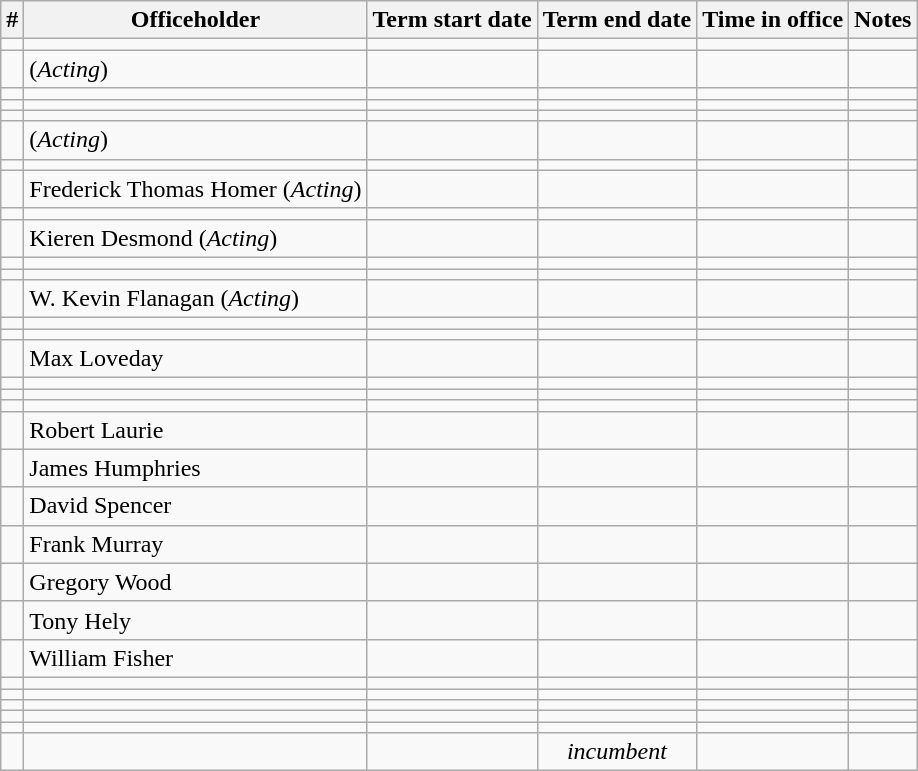<table class='wikitable sortable'>
<tr>
<th>#</th>
<th>Officeholder</th>
<th>Term start date</th>
<th>Term end date</th>
<th>Time in office</th>
<th>Notes</th>
</tr>
<tr>
<td align=center></td>
<td></td>
<td align=center></td>
<td align=center></td>
<td align=right></td>
<td></td>
</tr>
<tr>
<td align=center></td>
<td> (<em>Acting</em>)</td>
<td align=center></td>
<td align=center></td>
<td align=right></td>
<td></td>
</tr>
<tr>
<td align=center></td>
<td></td>
<td align=center></td>
<td align=center></td>
<td align=right></td>
<td></td>
</tr>
<tr>
<td align=center></td>
<td></td>
<td align=center></td>
<td align=center></td>
<td align=right><strong></strong></td>
<td></td>
</tr>
<tr>
<td align=center></td>
<td></td>
<td align=center></td>
<td align=center></td>
<td align=right></td>
<td></td>
</tr>
<tr>
<td align=center></td>
<td> (<em>Acting</em>)</td>
<td align=center></td>
<td align=center></td>
<td align=right></td>
<td></td>
</tr>
<tr>
<td align=center></td>
<td></td>
<td align=center></td>
<td align=center></td>
<td align=right></td>
<td></td>
</tr>
<tr>
<td align=center></td>
<td>Frederick Thomas Homer (<em>Acting</em>)</td>
<td align=center></td>
<td align=center></td>
<td align=right></td>
<td></td>
</tr>
<tr>
<td align=center></td>
<td></td>
<td align=center></td>
<td align=center></td>
<td align=right></td>
<td></td>
</tr>
<tr>
<td align=center></td>
<td>Kieren Desmond (<em>Acting</em>)</td>
<td align=center></td>
<td align=center></td>
<td align=right></td>
<td></td>
</tr>
<tr>
<td align=center></td>
<td></td>
<td align=center></td>
<td align=center></td>
<td align=right></td>
<td></td>
</tr>
<tr>
<td align=center></td>
<td></td>
<td align=center></td>
<td align=center></td>
<td align=right></td>
<td></td>
</tr>
<tr>
<td align=center></td>
<td>W. Kevin Flanagan (<em>Acting</em>)</td>
<td align=center></td>
<td align=center></td>
<td align=right></td>
<td></td>
</tr>
<tr>
<td align=center></td>
<td></td>
<td align=center></td>
<td align=center></td>
<td align=right></td>
<td></td>
</tr>
<tr>
<td align=center></td>
<td></td>
<td align=center></td>
<td align=center></td>
<td align=right></td>
<td></td>
</tr>
<tr>
<td align=center></td>
<td>Max Loveday</td>
<td align=center></td>
<td align=center></td>
<td align=right></td>
<td></td>
</tr>
<tr>
<td align=center></td>
<td></td>
<td align=center></td>
<td align=center></td>
<td align=right></td>
<td></td>
</tr>
<tr>
<td align=center></td>
<td></td>
<td align=center></td>
<td align=center></td>
<td align=right></td>
<td></td>
</tr>
<tr>
<td align=center></td>
<td></td>
<td align=center></td>
<td align=center></td>
<td align=right></td>
<td></td>
</tr>
<tr>
<td align=center></td>
<td>Robert Laurie</td>
<td align=center></td>
<td align=center></td>
<td align=right></td>
<td></td>
</tr>
<tr>
<td align=center></td>
<td>James Humphries</td>
<td align=center></td>
<td align=center></td>
<td align=right></td>
<td></td>
</tr>
<tr>
<td align=center></td>
<td>David Spencer</td>
<td align=center></td>
<td align=center></td>
<td align=right></td>
<td></td>
</tr>
<tr>
<td align=center></td>
<td>Frank Murray</td>
<td align=center></td>
<td align=center></td>
<td align=right></td>
<td></td>
</tr>
<tr>
<td align=center></td>
<td>Gregory Wood</td>
<td align=center></td>
<td align=center></td>
<td align=right></td>
<td></td>
</tr>
<tr>
<td align=center></td>
<td>Tony Hely</td>
<td align=center></td>
<td align=center></td>
<td align=right></td>
<td></td>
</tr>
<tr>
<td align=center></td>
<td>William Fisher</td>
<td align=center></td>
<td align=center></td>
<td align=right></td>
<td></td>
</tr>
<tr>
<td align=center></td>
<td></td>
<td align=center></td>
<td align=center></td>
<td align=right></td>
<td></td>
</tr>
<tr>
<td align=center></td>
<td></td>
<td align=center></td>
<td align=center></td>
<td align=right></td>
<td></td>
</tr>
<tr>
<td align=center></td>
<td></td>
<td align=center></td>
<td align=center></td>
<td align=right></td>
<td></td>
</tr>
<tr>
<td align=center></td>
<td></td>
<td align=center></td>
<td align=center></td>
<td align=right></td>
<td></td>
</tr>
<tr>
<td align=center></td>
<td></td>
<td align=center></td>
<td align=center></td>
<td align=right></td>
<td></td>
</tr>
<tr>
<td align=center></td>
<td></td>
<td align=center></td>
<td align=center><em>incumbent</em></td>
<td align=right></td>
<td></td>
</tr>
</table>
